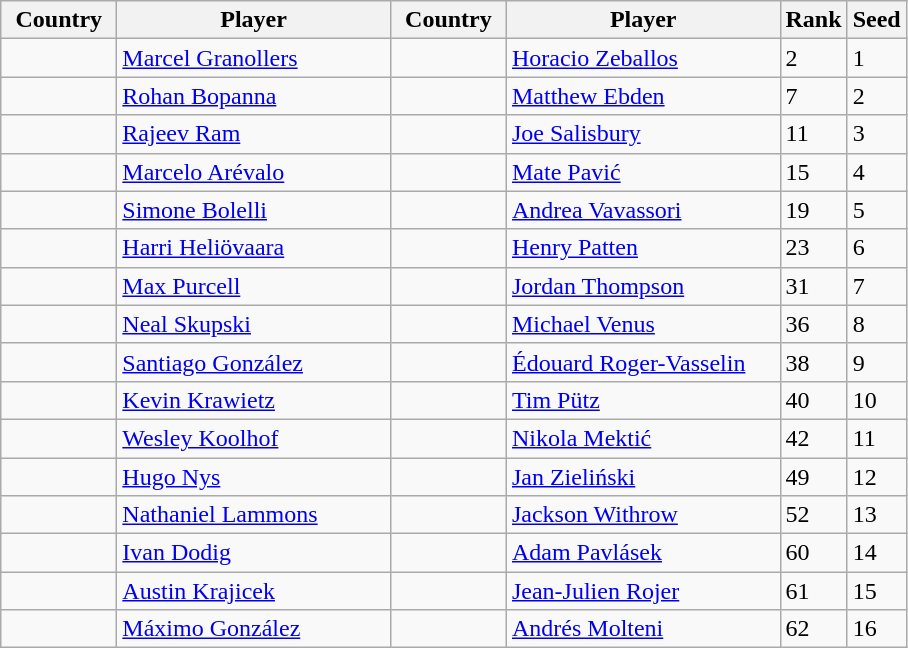<table class="sortable wikitable">
<tr>
<th width="70">Country</th>
<th width="175">Player</th>
<th width="70">Country</th>
<th width="175">Player</th>
<th>Rank</th>
<th>Seed</th>
</tr>
<tr>
<td></td>
<td><a href='#'>Marcel Granollers</a></td>
<td></td>
<td><a href='#'>Horacio Zeballos</a></td>
<td>2</td>
<td>1</td>
</tr>
<tr>
<td></td>
<td><a href='#'>Rohan Bopanna</a></td>
<td></td>
<td><a href='#'>Matthew Ebden</a></td>
<td>7</td>
<td>2</td>
</tr>
<tr>
<td></td>
<td><a href='#'>Rajeev Ram</a></td>
<td></td>
<td><a href='#'>Joe Salisbury</a></td>
<td>11</td>
<td>3</td>
</tr>
<tr>
<td></td>
<td><a href='#'>Marcelo Arévalo</a></td>
<td></td>
<td><a href='#'>Mate Pavić</a></td>
<td>15</td>
<td>4</td>
</tr>
<tr>
<td></td>
<td><a href='#'>Simone Bolelli</a></td>
<td></td>
<td><a href='#'>Andrea Vavassori</a></td>
<td>19</td>
<td>5</td>
</tr>
<tr>
<td></td>
<td><a href='#'>Harri Heliövaara</a></td>
<td></td>
<td><a href='#'>Henry Patten</a></td>
<td>23</td>
<td>6</td>
</tr>
<tr>
<td></td>
<td><a href='#'>Max Purcell</a></td>
<td></td>
<td><a href='#'>Jordan Thompson</a></td>
<td>31</td>
<td>7</td>
</tr>
<tr>
<td></td>
<td><a href='#'>Neal Skupski</a></td>
<td></td>
<td><a href='#'>Michael Venus</a></td>
<td>36</td>
<td>8</td>
</tr>
<tr>
<td></td>
<td><a href='#'>Santiago González</a></td>
<td></td>
<td><a href='#'>Édouard Roger-Vasselin</a></td>
<td>38</td>
<td>9</td>
</tr>
<tr>
<td></td>
<td><a href='#'>Kevin Krawietz</a></td>
<td></td>
<td><a href='#'>Tim Pütz</a></td>
<td>40</td>
<td>10</td>
</tr>
<tr>
<td></td>
<td><a href='#'>Wesley Koolhof</a></td>
<td></td>
<td><a href='#'>Nikola Mektić</a></td>
<td>42</td>
<td>11</td>
</tr>
<tr>
<td></td>
<td><a href='#'>Hugo Nys</a></td>
<td></td>
<td><a href='#'>Jan Zieliński</a></td>
<td>49</td>
<td>12</td>
</tr>
<tr>
<td></td>
<td><a href='#'>Nathaniel Lammons</a></td>
<td></td>
<td><a href='#'>Jackson Withrow</a></td>
<td>52</td>
<td>13</td>
</tr>
<tr>
<td></td>
<td><a href='#'>Ivan Dodig</a></td>
<td></td>
<td><a href='#'>Adam Pavlásek</a></td>
<td>60</td>
<td>14</td>
</tr>
<tr>
<td></td>
<td><a href='#'>Austin Krajicek</a></td>
<td></td>
<td><a href='#'>Jean-Julien Rojer</a></td>
<td>61</td>
<td>15</td>
</tr>
<tr>
<td></td>
<td><a href='#'>Máximo González</a></td>
<td></td>
<td><a href='#'>Andrés Molteni</a></td>
<td>62</td>
<td>16</td>
</tr>
</table>
